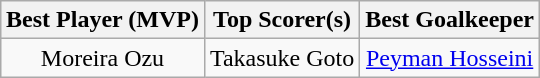<table class="wikitable" style="margin:auto;">
<tr>
<th>Best Player (MVP)</th>
<th>Top Scorer(s)</th>
<th>Best Goalkeeper</th>
</tr>
<tr>
<td style="text-align:center;"> Moreira Ozu</td>
<td style="text-align:center;"> Takasuke Goto</td>
<td style="text-align:center;"> <a href='#'>Peyman Hosseini</a></td>
</tr>
</table>
